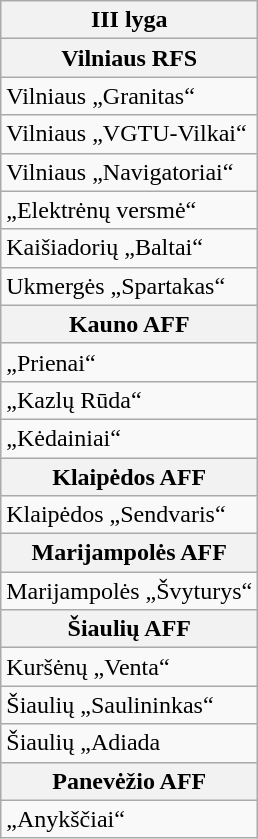<table class="wikitable">
<tr>
<th>III lyga</th>
</tr>
<tr>
<th>Vilniaus RFS</th>
</tr>
<tr>
<td>Vilniaus „Granitas“</td>
</tr>
<tr>
<td>Vilniaus „VGTU-Vilkai“</td>
</tr>
<tr>
<td>Vilniaus „Navigatoriai“</td>
</tr>
<tr>
<td>„Elektrėnų versmė“</td>
</tr>
<tr>
<td>Kaišiadorių „Baltai“</td>
</tr>
<tr>
<td>Ukmergės „Spartakas“</td>
</tr>
<tr>
<th>Kauno AFF</th>
</tr>
<tr>
<td>„Prienai“</td>
</tr>
<tr>
<td>„Kazlų Rūda“</td>
</tr>
<tr>
<td>„Kėdainiai“</td>
</tr>
<tr>
<th>Klaipėdos AFF</th>
</tr>
<tr>
<td>Klaipėdos „Sendvaris“</td>
</tr>
<tr>
<th>Marijampolės AFF</th>
</tr>
<tr>
<td>Marijampolės „Švyturys“</td>
</tr>
<tr>
<th>Šiaulių AFF</th>
</tr>
<tr>
<td>Kuršėnų „Venta“</td>
</tr>
<tr>
<td>Šiaulių „Saulininkas“</td>
</tr>
<tr>
<td>Šiaulių „Adiada</td>
</tr>
<tr>
<th>Panevėžio AFF</th>
</tr>
<tr>
<td>„Anykščiai“</td>
</tr>
</table>
